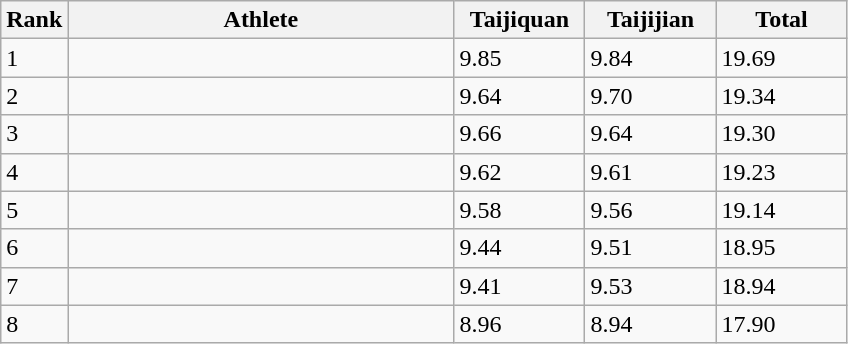<table class="wikitable">
<tr>
<th width="20">Rank</th>
<th width="250">Athlete</th>
<th width="80">Taijiquan</th>
<th width="80">Taijijian</th>
<th width="80">Total</th>
</tr>
<tr>
<td>1</td>
<td align="left"></td>
<td>9.85</td>
<td>9.84</td>
<td>19.69</td>
</tr>
<tr>
<td>2</td>
<td align="left"></td>
<td>9.64</td>
<td>9.70</td>
<td>19.34</td>
</tr>
<tr>
<td>3</td>
<td align="left"></td>
<td>9.66</td>
<td>9.64</td>
<td>19.30</td>
</tr>
<tr>
<td>4</td>
<td align="left"></td>
<td>9.62</td>
<td>9.61</td>
<td>19.23</td>
</tr>
<tr>
<td>5</td>
<td align="left"></td>
<td>9.58</td>
<td>9.56</td>
<td>19.14</td>
</tr>
<tr>
<td>6</td>
<td align="left"></td>
<td>9.44</td>
<td>9.51</td>
<td>18.95</td>
</tr>
<tr>
<td>7</td>
<td align="left"></td>
<td>9.41</td>
<td>9.53</td>
<td>18.94</td>
</tr>
<tr>
<td>8</td>
<td align="left"></td>
<td>8.96</td>
<td>8.94</td>
<td>17.90</td>
</tr>
</table>
